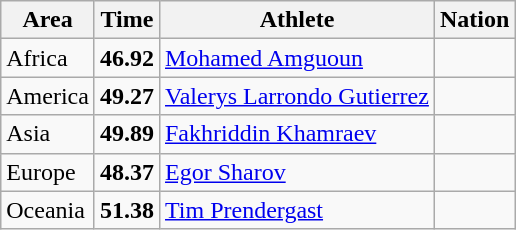<table class="wikitable">
<tr>
<th>Area</th>
<th>Time</th>
<th>Athlete</th>
<th>Nation</th>
</tr>
<tr>
<td>Africa</td>
<td><strong>46.92</strong> </td>
<td><a href='#'>Mohamed Amguoun</a></td>
<td></td>
</tr>
<tr>
<td>America</td>
<td><strong>49.27</strong></td>
<td><a href='#'>Valerys Larrondo Gutierrez</a></td>
<td></td>
</tr>
<tr>
<td>Asia</td>
<td><strong>49.89</strong></td>
<td><a href='#'>Fakhriddin Khamraev</a></td>
<td></td>
</tr>
<tr>
<td>Europe</td>
<td><strong>48.37</strong></td>
<td><a href='#'>Egor Sharov</a></td>
<td></td>
</tr>
<tr>
<td>Oceania</td>
<td><strong>51.38</strong></td>
<td><a href='#'>Tim Prendergast</a></td>
<td></td>
</tr>
</table>
